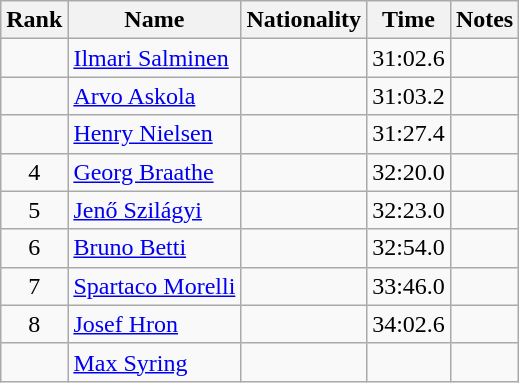<table class="wikitable sortable" style="text-align:center">
<tr>
<th>Rank</th>
<th>Name</th>
<th>Nationality</th>
<th>Time</th>
<th>Notes</th>
</tr>
<tr>
<td></td>
<td align=left><a href='#'>Ilmari Salminen</a></td>
<td align=left></td>
<td>31:02.6</td>
<td></td>
</tr>
<tr>
<td></td>
<td align=left><a href='#'>Arvo Askola</a></td>
<td align=left></td>
<td>31:03.2</td>
<td></td>
</tr>
<tr>
<td></td>
<td align=left><a href='#'>Henry Nielsen</a></td>
<td align=left></td>
<td>31:27.4</td>
<td></td>
</tr>
<tr>
<td>4</td>
<td align=left><a href='#'>Georg Braathe</a></td>
<td align=left></td>
<td>32:20.0</td>
<td></td>
</tr>
<tr>
<td>5</td>
<td align=left><a href='#'>Jenő Szilágyi</a></td>
<td align=left></td>
<td>32:23.0</td>
<td></td>
</tr>
<tr>
<td>6</td>
<td align=left><a href='#'>Bruno Betti</a></td>
<td align=left></td>
<td>32:54.0</td>
<td></td>
</tr>
<tr>
<td>7</td>
<td align=left><a href='#'>Spartaco Morelli</a></td>
<td align=left></td>
<td>33:46.0</td>
<td></td>
</tr>
<tr>
<td>8</td>
<td align=left><a href='#'>Josef Hron</a></td>
<td align=left></td>
<td>34:02.6</td>
<td></td>
</tr>
<tr>
<td></td>
<td align=left><a href='#'>Max Syring</a></td>
<td align=left></td>
<td></td>
<td></td>
</tr>
</table>
